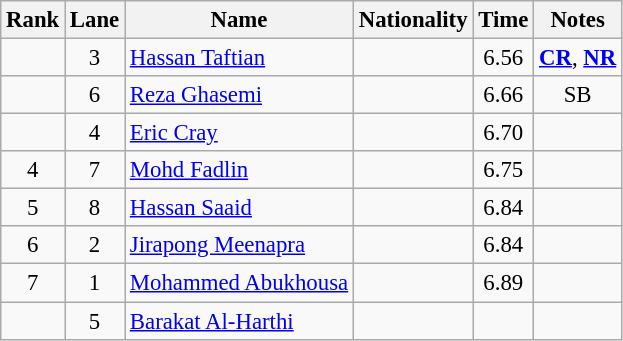<table class="wikitable sortable" style="text-align:center;font-size:95%">
<tr>
<th>Rank</th>
<th>Lane</th>
<th>Name</th>
<th>Nationality</th>
<th>Time</th>
<th>Notes</th>
</tr>
<tr>
<td></td>
<td>3</td>
<td align=left><a href='#'>Hassan Taftian</a></td>
<td align=left></td>
<td>6.56</td>
<td><strong><a href='#'>CR</a></strong>, <strong><a href='#'>NR</a></strong></td>
</tr>
<tr>
<td></td>
<td>6</td>
<td align=left><a href='#'>Reza Ghasemi</a></td>
<td align=left></td>
<td>6.66</td>
<td>SB</td>
</tr>
<tr>
<td></td>
<td>4</td>
<td align=left><a href='#'>Eric Cray</a></td>
<td align=left></td>
<td>6.70</td>
<td></td>
</tr>
<tr>
<td>4</td>
<td>7</td>
<td align=left><a href='#'>Mohd Fadlin</a></td>
<td align=left></td>
<td>6.75</td>
<td></td>
</tr>
<tr>
<td>5</td>
<td>8</td>
<td align=left><a href='#'>Hassan Saaid</a></td>
<td align=left></td>
<td>6.84</td>
<td></td>
</tr>
<tr>
<td>6</td>
<td>2</td>
<td align=left><a href='#'>Jirapong Meenapra</a></td>
<td align=left></td>
<td>6.84</td>
<td></td>
</tr>
<tr>
<td>7</td>
<td>1</td>
<td align=left><a href='#'>Mohammed Abukhousa</a></td>
<td align=left></td>
<td>6.89</td>
<td></td>
</tr>
<tr>
<td></td>
<td>5</td>
<td align=left><a href='#'>Barakat Al-Harthi</a></td>
<td align=left></td>
<td></td>
<td></td>
</tr>
</table>
